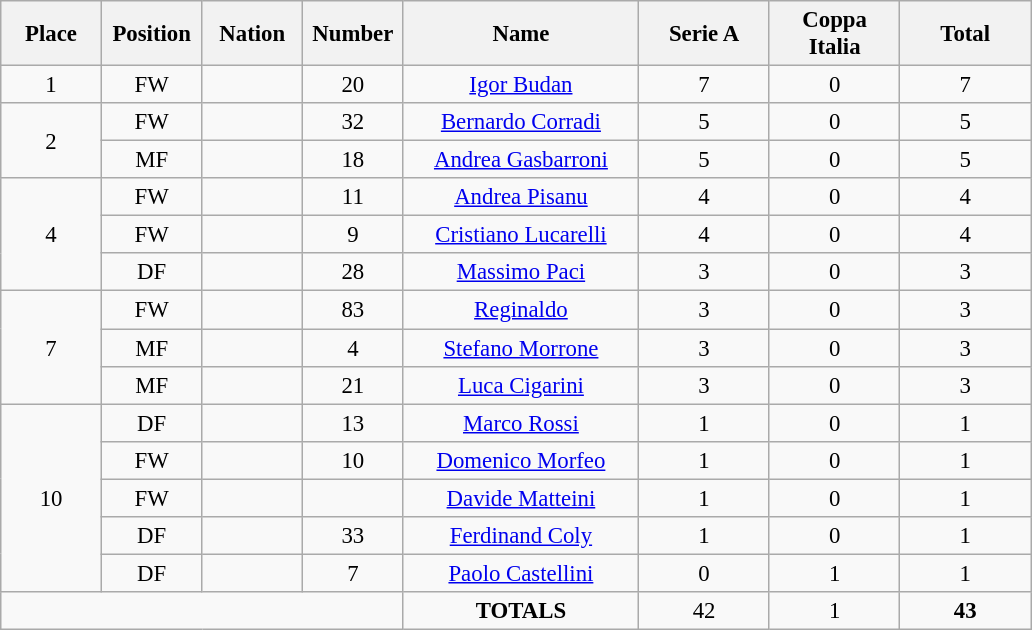<table class="wikitable" style="font-size: 95%; text-align: center;">
<tr>
<th width=60>Place</th>
<th width=60>Position</th>
<th width=60>Nation</th>
<th width=60>Number</th>
<th width=150>Name</th>
<th width=80>Serie A</th>
<th width=80>Coppa Italia</th>
<th width=80><strong>Total</strong></th>
</tr>
<tr>
<td>1</td>
<td>FW</td>
<td></td>
<td>20</td>
<td><a href='#'>Igor Budan</a></td>
<td>7</td>
<td>0</td>
<td>7</td>
</tr>
<tr>
<td rowspan="2">2</td>
<td>FW</td>
<td></td>
<td>32</td>
<td><a href='#'>Bernardo Corradi</a></td>
<td>5</td>
<td>0</td>
<td>5</td>
</tr>
<tr>
<td>MF</td>
<td></td>
<td>18</td>
<td><a href='#'>Andrea Gasbarroni</a></td>
<td>5</td>
<td>0</td>
<td>5</td>
</tr>
<tr>
<td rowspan="3">4</td>
<td>FW</td>
<td></td>
<td>11</td>
<td><a href='#'>Andrea Pisanu</a></td>
<td>4</td>
<td>0</td>
<td>4</td>
</tr>
<tr>
<td>FW</td>
<td></td>
<td>9</td>
<td><a href='#'>Cristiano Lucarelli</a></td>
<td>4</td>
<td>0</td>
<td>4</td>
</tr>
<tr>
<td>DF</td>
<td></td>
<td>28</td>
<td><a href='#'>Massimo Paci</a></td>
<td>3</td>
<td>0</td>
<td>3</td>
</tr>
<tr>
<td rowspan="3">7</td>
<td>FW</td>
<td></td>
<td>83</td>
<td><a href='#'>Reginaldo</a></td>
<td>3</td>
<td>0</td>
<td>3</td>
</tr>
<tr>
<td>MF</td>
<td></td>
<td>4</td>
<td><a href='#'>Stefano Morrone</a></td>
<td>3</td>
<td>0</td>
<td>3</td>
</tr>
<tr>
<td>MF</td>
<td></td>
<td>21</td>
<td><a href='#'>Luca Cigarini</a></td>
<td>3</td>
<td>0</td>
<td>3</td>
</tr>
<tr>
<td rowspan="5">10</td>
<td>DF</td>
<td></td>
<td>13</td>
<td><a href='#'>Marco Rossi</a></td>
<td>1</td>
<td>0</td>
<td>1</td>
</tr>
<tr>
<td>FW</td>
<td></td>
<td>10</td>
<td><a href='#'>Domenico Morfeo</a></td>
<td>1</td>
<td>0</td>
<td>1</td>
</tr>
<tr>
<td>FW</td>
<td></td>
<td></td>
<td><a href='#'>Davide Matteini</a></td>
<td>1</td>
<td>0</td>
<td>1</td>
</tr>
<tr>
<td>DF</td>
<td></td>
<td>33</td>
<td><a href='#'>Ferdinand Coly</a></td>
<td>1</td>
<td>0</td>
<td>1</td>
</tr>
<tr>
<td>DF</td>
<td></td>
<td>7</td>
<td><a href='#'>Paolo Castellini</a></td>
<td>0</td>
<td>1</td>
<td>1</td>
</tr>
<tr>
<td colspan="4"></td>
<td><strong>TOTALS</strong></td>
<td>42</td>
<td>1</td>
<td><strong>43</strong></td>
</tr>
</table>
